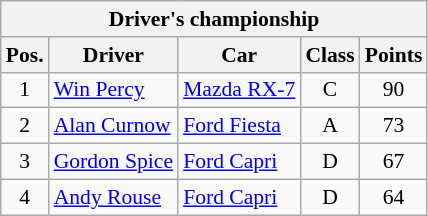<table class="wikitable" style="font-size: 90%">
<tr>
<th colspan=5>Driver's championship</th>
</tr>
<tr>
<th>Pos.</th>
<th>Driver</th>
<th>Car</th>
<th>Class</th>
<th>Points</th>
</tr>
<tr>
<td align=center>1</td>
<td> <a href='#'>Win Percy</a></td>
<td><a href='#'>Mazda RX-7</a></td>
<td align=center>C</td>
<td align=center>90</td>
</tr>
<tr>
<td align=center>2</td>
<td> <a href='#'>Alan Curnow</a></td>
<td><a href='#'>Ford Fiesta</a></td>
<td align=center>A</td>
<td align=center>73</td>
</tr>
<tr>
<td align=center>3</td>
<td> <a href='#'>Gordon Spice</a></td>
<td><a href='#'>Ford Capri</a></td>
<td align=center>D</td>
<td align=center>67</td>
</tr>
<tr>
<td align=center>4</td>
<td> <a href='#'>Andy Rouse</a></td>
<td><a href='#'>Ford Capri</a></td>
<td align=center>D</td>
<td align=center>64</td>
</tr>
</table>
